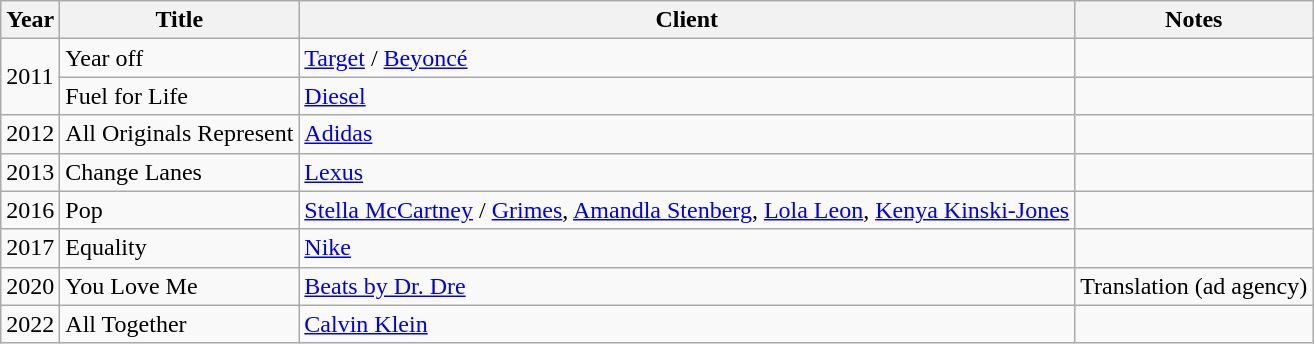<table class="wikitable sortable">
<tr>
<th>Year</th>
<th>Title</th>
<th>Client</th>
<th>Notes</th>
</tr>
<tr>
<td rowspan="2">2011</td>
<td>Year off</td>
<td><a href='#'>Target</a> / <a href='#'>Beyoncé</a></td>
<td></td>
</tr>
<tr>
<td>Fuel for Life</td>
<td><a href='#'>Diesel</a></td>
<td></td>
</tr>
<tr>
<td>2012</td>
<td>All Originals Represent</td>
<td><a href='#'>Adidas</a></td>
<td></td>
</tr>
<tr>
<td>2013</td>
<td>Change Lanes</td>
<td><a href='#'>Lexus</a></td>
<td></td>
</tr>
<tr>
<td>2016</td>
<td>Pop</td>
<td><a href='#'>Stella McCartney</a> / <a href='#'>Grimes</a>, <a href='#'>Amandla Stenberg</a>, <a href='#'>Lola Leon</a>, <a href='#'>Kenya Kinski-Jones</a></td>
<td></td>
</tr>
<tr>
<td>2017</td>
<td>Equality</td>
<td><a href='#'>Nike</a></td>
<td></td>
</tr>
<tr>
<td>2020</td>
<td>You Love Me</td>
<td><a href='#'>Beats by Dr. Dre</a></td>
<td>Translation (ad agency)</td>
</tr>
<tr>
<td>2022</td>
<td>All Together</td>
<td><a href='#'>Calvin Klein</a></td>
<td></td>
</tr>
</table>
